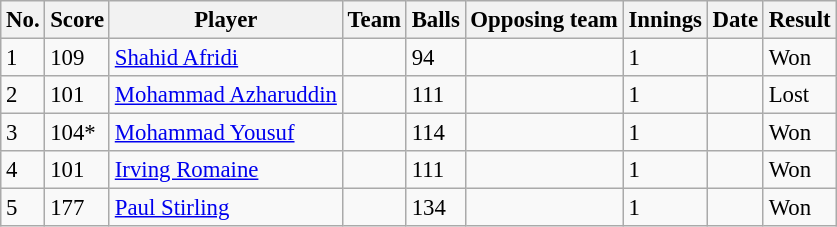<table class="wikitable sortable" style="font-size:95%">
<tr>
<th>No.</th>
<th>Score</th>
<th>Player</th>
<th>Team</th>
<th>Balls</th>
<th>Opposing team</th>
<th>Innings</th>
<th>Date</th>
<th>Result</th>
</tr>
<tr>
<td>1</td>
<td>109</td>
<td><a href='#'>Shahid Afridi</a></td>
<td></td>
<td> 94</td>
<td></td>
<td>1</td>
<td></td>
<td>Won</td>
</tr>
<tr>
<td>2</td>
<td>101</td>
<td><a href='#'>Mohammad Azharuddin</a></td>
<td></td>
<td> 111</td>
<td></td>
<td>1</td>
<td></td>
<td>Lost</td>
</tr>
<tr>
<td>3</td>
<td>104*</td>
<td><a href='#'>Mohammad Yousuf</a></td>
<td></td>
<td> 114</td>
<td></td>
<td>1</td>
<td></td>
<td>Won</td>
</tr>
<tr>
<td>4</td>
<td>101</td>
<td><a href='#'>Irving Romaine</a></td>
<td></td>
<td> 111</td>
<td></td>
<td>1</td>
<td></td>
<td>Won</td>
</tr>
<tr>
<td>5</td>
<td>177</td>
<td><a href='#'>Paul Stirling</a></td>
<td></td>
<td> 134</td>
<td></td>
<td>1</td>
<td></td>
<td>Won</td>
</tr>
</table>
